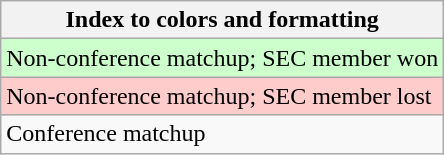<table class="wikitable">
<tr>
<th>Index to colors and formatting</th>
</tr>
<tr style="background:#cfc;">
<td>Non-conference matchup; SEC member won</td>
</tr>
<tr style="background:#fcc;">
<td>Non-conference matchup; SEC member lost</td>
</tr>
<tr>
<td>Conference matchup</td>
</tr>
</table>
